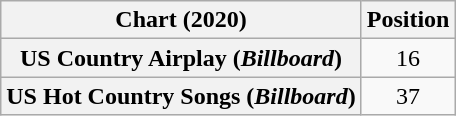<table class="wikitable sortable plainrowheaders" style="text-align:center">
<tr>
<th scope="col">Chart (2020)</th>
<th scope="col">Position</th>
</tr>
<tr>
<th scope="row">US Country Airplay (<em>Billboard</em>)</th>
<td>16</td>
</tr>
<tr>
<th scope="row">US Hot Country Songs (<em>Billboard</em>)</th>
<td>37</td>
</tr>
</table>
